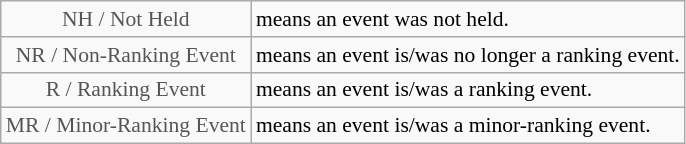<table class="wikitable" style="font-size:90%">
<tr>
<td style="text-align:center; color:#555555;" colspan="4">NH / Not Held</td>
<td>means an event was not held.</td>
</tr>
<tr>
<td style="text-align:center; color:#555555;" colspan="4">NR / Non-Ranking Event</td>
<td>means an event is/was no longer a ranking event.</td>
</tr>
<tr>
<td style="text-align:center; color:#555555;" colspan="4">R / Ranking Event</td>
<td>means an event is/was a ranking event.</td>
</tr>
<tr>
<td style="text-align:center; color:#555555;" colspan="4">MR / Minor-Ranking Event</td>
<td>means an event is/was a minor-ranking event.</td>
</tr>
</table>
